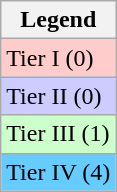<table class="wikitable">
<tr>
<th>Legend</th>
</tr>
<tr style="background:#fcc;">
<td>Tier I (0)</td>
</tr>
<tr style="background:#ccf;">
<td>Tier II (0)</td>
</tr>
<tr style="background:#cfc;">
<td>Tier III (1)</td>
</tr>
<tr bgcolor=#66CCFF>
<td>Tier IV (4)</td>
</tr>
</table>
